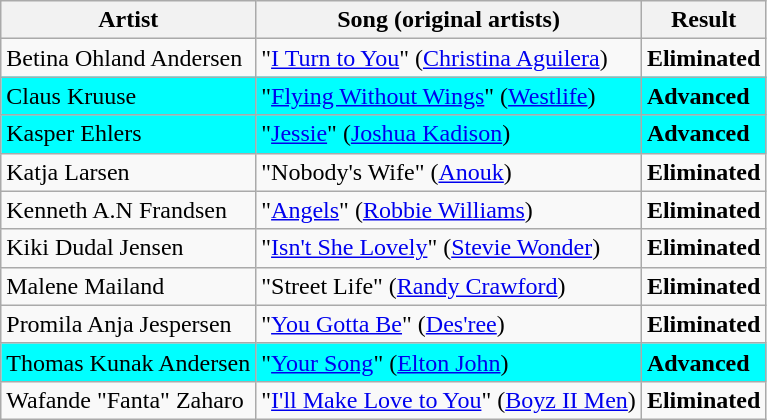<table class=wikitable>
<tr>
<th>Artist</th>
<th>Song (original artists)</th>
<th>Result</th>
</tr>
<tr>
<td>Betina Ohland Andersen</td>
<td>"<a href='#'>I Turn to You</a>" (<a href='#'>Christina Aguilera</a>)</td>
<td><strong>Eliminated</strong></td>
</tr>
<tr style="background:cyan;">
<td>Claus Kruuse</td>
<td>"<a href='#'>Flying Without Wings</a>" (<a href='#'>Westlife</a>)</td>
<td><strong>Advanced</strong></td>
</tr>
<tr style="background:cyan;">
<td>Kasper Ehlers</td>
<td>"<a href='#'>Jessie</a>" (<a href='#'>Joshua Kadison</a>)</td>
<td><strong>Advanced</strong></td>
</tr>
<tr>
<td>Katja Larsen</td>
<td>"Nobody's Wife" (<a href='#'>Anouk</a>)</td>
<td><strong>Eliminated</strong></td>
</tr>
<tr>
<td>Kenneth A.N Frandsen</td>
<td>"<a href='#'>Angels</a>" (<a href='#'>Robbie Williams</a>)</td>
<td><strong>Eliminated</strong></td>
</tr>
<tr>
<td>Kiki Dudal Jensen</td>
<td>"<a href='#'>Isn't She Lovely</a>" (<a href='#'>Stevie Wonder</a>)</td>
<td><strong>Eliminated</strong></td>
</tr>
<tr>
<td>Malene Mailand</td>
<td>"Street Life" (<a href='#'>Randy Crawford</a>)</td>
<td><strong>Eliminated</strong></td>
</tr>
<tr>
<td>Promila Anja Jespersen</td>
<td>"<a href='#'>You Gotta Be</a>" (<a href='#'>Des'ree</a>)</td>
<td><strong>Eliminated</strong></td>
</tr>
<tr style="background:cyan;">
<td>Thomas Kunak Andersen</td>
<td>"<a href='#'>Your Song</a>" (<a href='#'>Elton John</a>)</td>
<td><strong>Advanced</strong></td>
</tr>
<tr>
<td>Wafande "Fanta" Zaharo</td>
<td>"<a href='#'>I'll Make Love to You</a>" (<a href='#'>Boyz II Men</a>)</td>
<td><strong>Eliminated</strong></td>
</tr>
</table>
